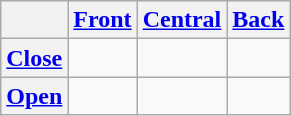<table class="wikitable" style="text-align: center;">
<tr>
<th></th>
<th><a href='#'>Front</a></th>
<th><a href='#'>Central</a></th>
<th><a href='#'>Back</a></th>
</tr>
<tr>
<th><a href='#'>Close</a></th>
<td>  </td>
<td></td>
<td>  </td>
</tr>
<tr>
<th><a href='#'>Open</a></th>
<td></td>
<td>  </td>
<td></td>
</tr>
</table>
